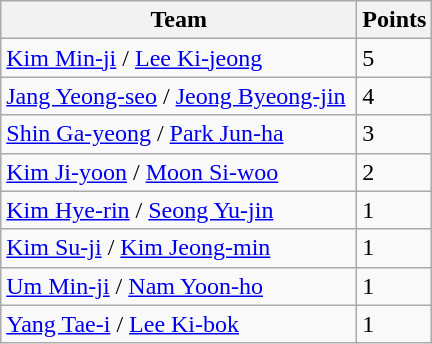<table class="wikitable">
<tr>
<th width=230>Team</th>
<th width=15>Points</th>
</tr>
<tr>
<td><a href='#'>Kim Min-ji</a> / <a href='#'>Lee Ki-jeong</a></td>
<td>5</td>
</tr>
<tr>
<td><a href='#'>Jang Yeong-seo</a> / <a href='#'>Jeong Byeong-jin</a></td>
<td>4</td>
</tr>
<tr>
<td><a href='#'>Shin Ga-yeong</a> / <a href='#'>Park Jun-ha</a></td>
<td>3</td>
</tr>
<tr>
<td><a href='#'>Kim Ji-yoon</a> / <a href='#'>Moon Si-woo</a></td>
<td>2</td>
</tr>
<tr>
<td><a href='#'>Kim Hye-rin</a> / <a href='#'>Seong Yu-jin</a></td>
<td>1</td>
</tr>
<tr>
<td><a href='#'>Kim Su-ji</a> / <a href='#'>Kim Jeong-min</a></td>
<td>1</td>
</tr>
<tr>
<td><a href='#'>Um Min-ji</a> / <a href='#'>Nam Yoon-ho</a></td>
<td>1</td>
</tr>
<tr>
<td><a href='#'>Yang Tae-i</a> / <a href='#'>Lee Ki-bok</a></td>
<td>1</td>
</tr>
</table>
